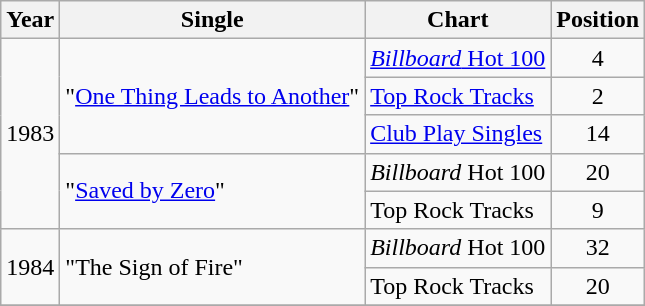<table class="wikitable">
<tr>
<th>Year</th>
<th>Single</th>
<th>Chart</th>
<th>Position</th>
</tr>
<tr>
<td rowspan="5">1983</td>
<td rowspan="3">"<a href='#'>One Thing Leads to Another</a>"</td>
<td><a href='#'><em>Billboard</em> Hot 100</a></td>
<td align="center">4</td>
</tr>
<tr>
<td><a href='#'>Top Rock Tracks</a></td>
<td align="center">2</td>
</tr>
<tr>
<td><a href='#'>Club Play Singles</a></td>
<td align="center">14</td>
</tr>
<tr>
<td rowspan="2">"<a href='#'>Saved by Zero</a>"</td>
<td><em>Billboard</em> Hot 100</td>
<td align="center">20</td>
</tr>
<tr>
<td>Top Rock Tracks</td>
<td align="center">9</td>
</tr>
<tr>
<td rowspan="2">1984</td>
<td rowspan="2">"The Sign of Fire"</td>
<td><em>Billboard</em> Hot 100</td>
<td align="center">32</td>
</tr>
<tr>
<td>Top Rock Tracks</td>
<td align="center">20</td>
</tr>
<tr>
</tr>
</table>
